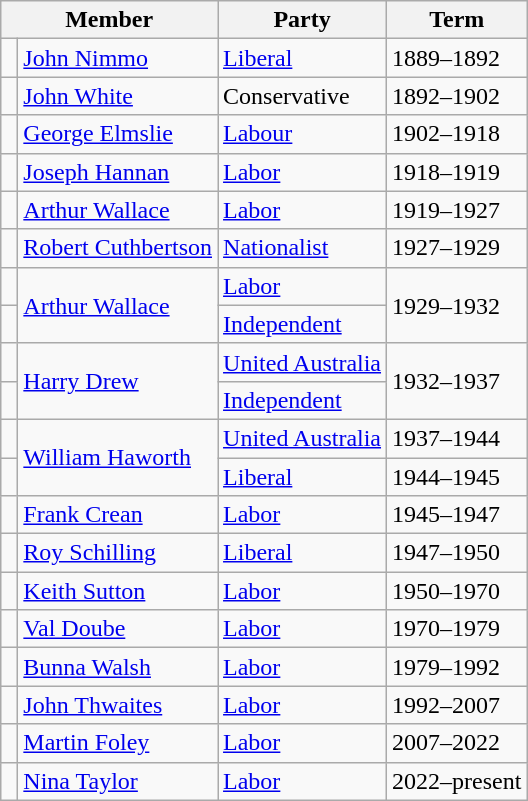<table class="wikitable">
<tr>
<th colspan="2">Member</th>
<th>Party</th>
<th>Term</th>
</tr>
<tr>
<td> </td>
<td><a href='#'>John Nimmo</a></td>
<td><a href='#'>Liberal</a></td>
<td>1889–1892</td>
</tr>
<tr>
<td> </td>
<td><a href='#'>John White</a></td>
<td>Conservative</td>
<td>1892–1902</td>
</tr>
<tr>
<td> </td>
<td><a href='#'>George Elmslie</a></td>
<td><a href='#'>Labour</a></td>
<td>1902–1918</td>
</tr>
<tr>
<td> </td>
<td><a href='#'>Joseph Hannan</a></td>
<td><a href='#'>Labor</a></td>
<td>1918–1919</td>
</tr>
<tr>
<td> </td>
<td><a href='#'>Arthur Wallace</a></td>
<td><a href='#'>Labor</a></td>
<td>1919–1927</td>
</tr>
<tr>
<td> </td>
<td><a href='#'>Robert Cuthbertson</a></td>
<td><a href='#'>Nationalist</a></td>
<td>1927–1929</td>
</tr>
<tr>
<td> </td>
<td rowspan="2"><a href='#'>Arthur Wallace</a></td>
<td><a href='#'>Labor</a></td>
<td rowspan="2">1929–1932</td>
</tr>
<tr>
<td> </td>
<td><a href='#'>Independent</a></td>
</tr>
<tr>
<td> </td>
<td rowspan="2"><a href='#'>Harry Drew</a></td>
<td><a href='#'>United Australia</a></td>
<td rowspan="2">1932–1937</td>
</tr>
<tr>
<td> </td>
<td><a href='#'>Independent</a></td>
</tr>
<tr>
<td> </td>
<td rowspan="2"><a href='#'>William Haworth</a></td>
<td><a href='#'>United Australia</a></td>
<td>1937–1944</td>
</tr>
<tr>
<td> </td>
<td><a href='#'>Liberal</a></td>
<td>1944–1945</td>
</tr>
<tr>
<td> </td>
<td><a href='#'>Frank Crean</a></td>
<td><a href='#'>Labor</a></td>
<td>1945–1947</td>
</tr>
<tr>
<td> </td>
<td><a href='#'>Roy Schilling</a></td>
<td><a href='#'>Liberal</a></td>
<td>1947–1950</td>
</tr>
<tr>
<td> </td>
<td><a href='#'>Keith Sutton</a></td>
<td><a href='#'>Labor</a></td>
<td>1950–1970</td>
</tr>
<tr>
<td> </td>
<td><a href='#'>Val Doube</a></td>
<td><a href='#'>Labor</a></td>
<td>1970–1979</td>
</tr>
<tr>
<td> </td>
<td><a href='#'>Bunna Walsh</a></td>
<td><a href='#'>Labor</a></td>
<td>1979–1992</td>
</tr>
<tr>
<td> </td>
<td><a href='#'>John Thwaites</a></td>
<td><a href='#'>Labor</a></td>
<td>1992–2007</td>
</tr>
<tr>
<td></td>
<td><a href='#'>Martin Foley</a></td>
<td><a href='#'>Labor</a></td>
<td>2007–2022</td>
</tr>
<tr>
<td></td>
<td><a href='#'>Nina Taylor</a></td>
<td><a href='#'>Labor</a></td>
<td>2022–present</td>
</tr>
</table>
